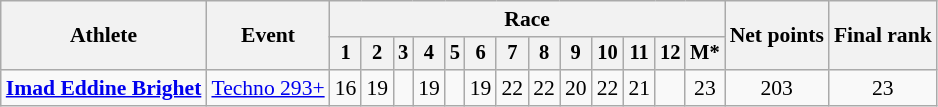<table class="wikitable" style="font-size:90%">
<tr>
<th rowspan="2">Athlete</th>
<th rowspan="2">Event</th>
<th colspan=13>Race</th>
<th rowspan=2>Net points</th>
<th rowspan=2>Final rank</th>
</tr>
<tr style="font-size:95%">
<th>1</th>
<th>2</th>
<th>3</th>
<th>4</th>
<th>5</th>
<th>6</th>
<th>7</th>
<th>8</th>
<th>9</th>
<th>10</th>
<th>11</th>
<th>12</th>
<th>M*</th>
</tr>
<tr align=center>
<td align=left><strong><a href='#'>Imad Eddine Brighet</a></strong></td>
<td align=left><a href='#'>Techno 293+</a></td>
<td>16</td>
<td>19</td>
<td><small></small></td>
<td>19</td>
<td><small></small></td>
<td>19</td>
<td>22</td>
<td>22</td>
<td>20</td>
<td>22</td>
<td>21</td>
<td><small></small></td>
<td>23</td>
<td>203</td>
<td>23</td>
</tr>
</table>
